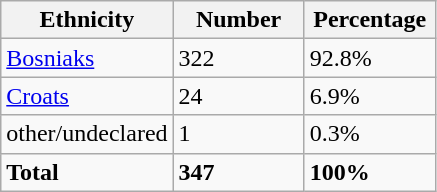<table class="wikitable">
<tr>
<th width="100px">Ethnicity</th>
<th width="80px">Number</th>
<th width="80px">Percentage</th>
</tr>
<tr>
<td><a href='#'>Bosniaks</a></td>
<td>322</td>
<td>92.8%</td>
</tr>
<tr>
<td><a href='#'>Croats</a></td>
<td>24</td>
<td>6.9%</td>
</tr>
<tr>
<td>other/undeclared</td>
<td>1</td>
<td>0.3%</td>
</tr>
<tr>
<td><strong>Total</strong></td>
<td><strong>347</strong></td>
<td><strong>100%</strong></td>
</tr>
</table>
